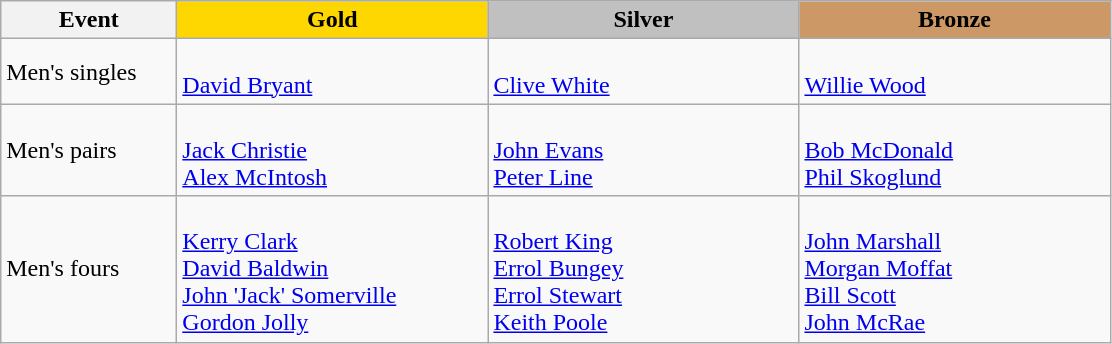<table class="wikitable" style="font-size: 100%">
<tr>
<th width=110>Event</th>
<th width=200 style="background-color: gold;">Gold</th>
<th width=200 style="background-color: silver;">Silver</th>
<th width=200 style="background-color: #cc9966;">Bronze</th>
</tr>
<tr>
<td>Men's singles</td>
<td> <br><a href='#'>David Bryant</a></td>
<td> <br><a href='#'>Clive White</a></td>
<td> <br><a href='#'>Willie Wood</a></td>
</tr>
<tr>
<td>Men's pairs</td>
<td> <br><a href='#'>Jack Christie</a> <br> <a href='#'>Alex McIntosh</a></td>
<td> <br><a href='#'>John Evans</a> <br> <a href='#'>Peter Line</a></td>
<td> <br><a href='#'>Bob McDonald</a> <br> <a href='#'>Phil Skoglund</a></td>
</tr>
<tr>
<td>Men's fours</td>
<td> <br><a href='#'>Kerry Clark</a><br> <a href='#'>David Baldwin</a><br> <a href='#'>John 'Jack' Somerville</a><br> <a href='#'>Gordon Jolly</a></td>
<td> <br><a href='#'>Robert King</a><br> <a href='#'>Errol Bungey</a><br> <a href='#'>Errol Stewart</a><br> <a href='#'>Keith Poole</a></td>
<td> <br><a href='#'>John Marshall</a><br> <a href='#'>Morgan Moffat</a><br> <a href='#'>Bill Scott</a><br> <a href='#'>John McRae</a></td>
</tr>
</table>
